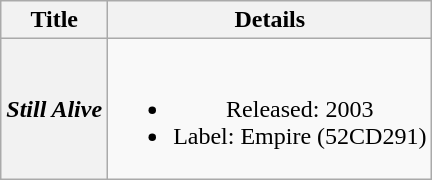<table class="wikitable plainrowheaders" style="text-align:center">
<tr>
<th scope="col">Title</th>
<th scope="col">Details</th>
</tr>
<tr>
<th scope="row"><em>Still Alive</em></th>
<td><br><ul><li>Released: 2003</li><li>Label: Empire (52CD291)</li></ul></td>
</tr>
</table>
